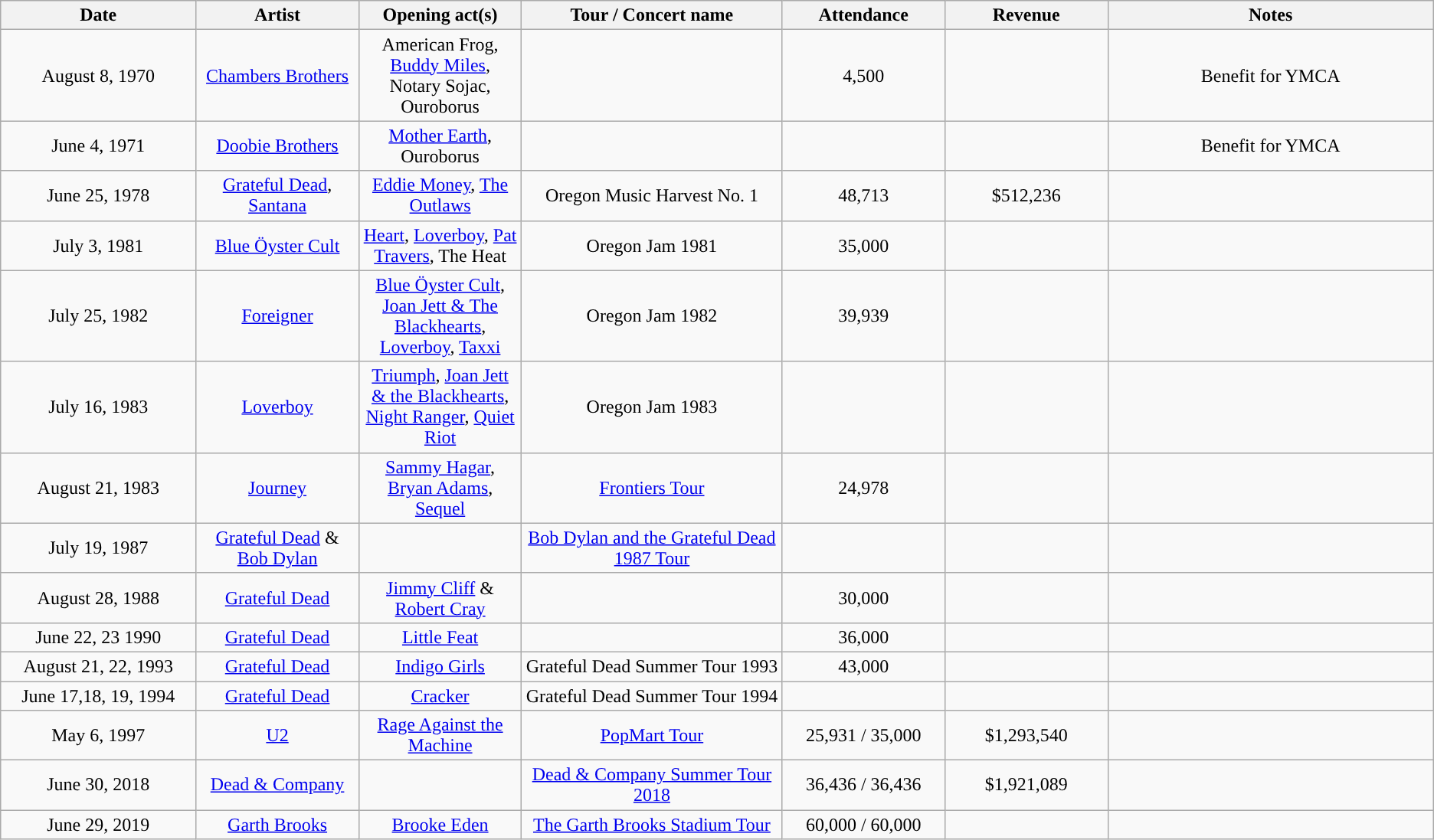<table class="wikitable" style="text-align:center;">
<tr>
<th width=12%>Date</th>
<th width=10%>Artist</th>
<th width=10%>Opening act(s)</th>
<th width=16%>Tour / Concert name</th>
<th width=10%>Attendance</th>
<th width=10%>Revenue</th>
<th width=20%>Notes</th>
</tr>
<tr>
<td>August 8, 1970</td>
<td><a href='#'>Chambers Brothers</a></td>
<td>American Frog, <a href='#'>Buddy Miles</a>, Notary Sojac, Ouroborus</td>
<td></td>
<td>4,500</td>
<td></td>
<td>Benefit for YMCA</td>
</tr>
<tr>
<td>June 4, 1971</td>
<td><a href='#'>Doobie Brothers</a></td>
<td><a href='#'>Mother Earth</a>, Ouroborus</td>
<td></td>
<td></td>
<td></td>
<td>Benefit for YMCA</td>
</tr>
<tr>
<td>June 25, 1978</td>
<td><a href='#'>Grateful Dead</a>, <a href='#'>Santana</a></td>
<td><a href='#'>Eddie Money</a>, <a href='#'>The Outlaws</a></td>
<td>Oregon Music Harvest No. 1</td>
<td>48,713</td>
<td>$512,236</td>
<td></td>
</tr>
<tr>
<td>July 3, 1981</td>
<td><a href='#'>Blue Öyster Cult</a></td>
<td><a href='#'>Heart</a>, <a href='#'>Loverboy</a>, <a href='#'>Pat Travers</a>, The Heat</td>
<td>Oregon Jam 1981</td>
<td>35,000</td>
<td></td>
<td></td>
</tr>
<tr>
<td>July 25, 1982</td>
<td><a href='#'>Foreigner</a></td>
<td><a href='#'>Blue Öyster Cult</a>, <a href='#'>Joan Jett & The Blackhearts</a>, <a href='#'>Loverboy</a>, <a href='#'>Taxxi</a></td>
<td>Oregon Jam 1982</td>
<td>39,939</td>
<td></td>
<td></td>
</tr>
<tr>
<td>July 16, 1983</td>
<td><a href='#'>Loverboy</a></td>
<td><a href='#'>Triumph</a>, <a href='#'>Joan Jett & the Blackhearts</a>, <a href='#'>Night Ranger</a>, <a href='#'>Quiet Riot</a></td>
<td>Oregon Jam 1983</td>
<td></td>
<td></td>
<td></td>
</tr>
<tr>
<td>August 21, 1983</td>
<td><a href='#'>Journey</a></td>
<td><a href='#'>Sammy Hagar</a>, <a href='#'>Bryan Adams</a>, <a href='#'>Sequel</a></td>
<td><a href='#'>Frontiers Tour</a></td>
<td>24,978</td>
<td></td>
<td></td>
</tr>
<tr>
<td>July 19, 1987</td>
<td><a href='#'>Grateful Dead</a> & <a href='#'>Bob Dylan</a></td>
<td></td>
<td><a href='#'>Bob Dylan and the Grateful Dead 1987 Tour</a></td>
<td></td>
<td></td>
<td></td>
</tr>
<tr>
<td>August 28, 1988</td>
<td><a href='#'>Grateful Dead</a></td>
<td><a href='#'>Jimmy Cliff</a> & <a href='#'>Robert Cray</a></td>
<td></td>
<td>30,000</td>
<td></td>
<td></td>
</tr>
<tr>
<td>June 22, 23 1990</td>
<td><a href='#'>Grateful Dead</a></td>
<td><a href='#'>Little Feat</a></td>
<td></td>
<td>36,000</td>
<td></td>
<td></td>
</tr>
<tr>
<td>August 21, 22, 1993</td>
<td><a href='#'>Grateful Dead</a></td>
<td><a href='#'>Indigo Girls</a></td>
<td>Grateful Dead Summer Tour 1993</td>
<td>43,000</td>
<td></td>
<td></td>
</tr>
<tr>
<td>June 17,18, 19, 1994</td>
<td><a href='#'>Grateful Dead</a></td>
<td><a href='#'>Cracker</a></td>
<td>Grateful Dead Summer Tour 1994</td>
<td></td>
<td></td>
<td></td>
</tr>
<tr>
<td>May 6, 1997</td>
<td><a href='#'>U2</a></td>
<td><a href='#'>Rage Against the Machine</a></td>
<td><a href='#'>PopMart Tour</a></td>
<td>25,931 / 35,000</td>
<td>$1,293,540</td>
<td></td>
</tr>
<tr>
<td>June 30, 2018</td>
<td><a href='#'>Dead & Company</a></td>
<td></td>
<td><a href='#'>Dead & Company Summer Tour 2018</a></td>
<td>36,436 / 36,436</td>
<td>$1,921,089</td>
<td></td>
</tr>
<tr>
<td>June 29, 2019</td>
<td><a href='#'>Garth Brooks</a></td>
<td><a href='#'>Brooke Eden</a></td>
<td><a href='#'>The Garth Brooks Stadium Tour</a></td>
<td>60,000 / 60,000</td>
<td></td>
<td></td>
</tr>
</table>
